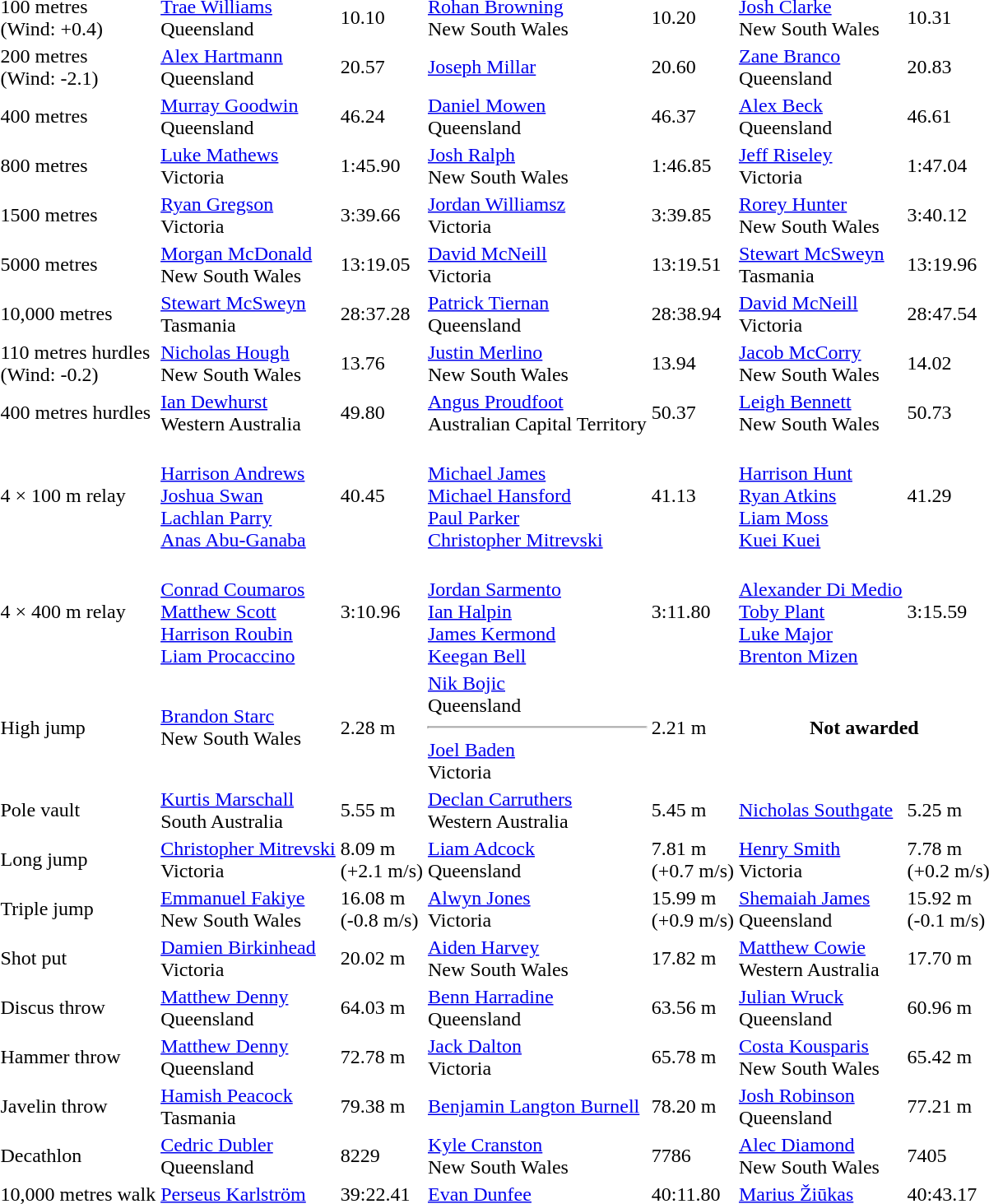<table>
<tr>
<td>100 metres<br>(Wind: +0.4)</td>
<td><a href='#'>Trae Williams</a><br>Queensland</td>
<td>10.10</td>
<td><a href='#'>Rohan Browning</a><br>New South Wales</td>
<td>10.20</td>
<td><a href='#'>Josh Clarke</a><br>New South Wales</td>
<td>10.31</td>
</tr>
<tr>
<td>200 metres<br>(Wind: -2.1)</td>
<td><a href='#'>Alex Hartmann</a><br>Queensland</td>
<td>20.57</td>
<td><a href='#'>Joseph Millar</a><br></td>
<td>20.60</td>
<td><a href='#'>Zane Branco</a><br>Queensland</td>
<td>20.83</td>
</tr>
<tr>
<td>400 metres</td>
<td><a href='#'>Murray Goodwin</a><br>Queensland</td>
<td>46.24</td>
<td><a href='#'>Daniel Mowen</a><br>Queensland</td>
<td>46.37</td>
<td><a href='#'>Alex Beck</a><br>Queensland</td>
<td>46.61</td>
</tr>
<tr>
<td>800 metres</td>
<td><a href='#'>Luke Mathews</a><br>Victoria</td>
<td>1:45.90</td>
<td><a href='#'>Josh Ralph</a><br>New South Wales</td>
<td>1:46.85</td>
<td><a href='#'>Jeff Riseley</a><br>Victoria</td>
<td>1:47.04</td>
</tr>
<tr>
<td>1500 metres</td>
<td><a href='#'>Ryan Gregson</a><br>Victoria</td>
<td>3:39.66</td>
<td><a href='#'>Jordan Williamsz</a><br>Victoria</td>
<td>3:39.85</td>
<td><a href='#'>Rorey Hunter</a><br>New South Wales</td>
<td>3:40.12</td>
</tr>
<tr>
<td>5000 metres</td>
<td><a href='#'>Morgan McDonald</a><br>New South Wales</td>
<td>13:19.05</td>
<td><a href='#'>David McNeill</a><br>Victoria</td>
<td>13:19.51</td>
<td><a href='#'>Stewart McSweyn</a><br>Tasmania</td>
<td>13:19.96</td>
</tr>
<tr>
<td>10,000 metres</td>
<td><a href='#'>Stewart McSweyn</a><br>Tasmania</td>
<td>28:37.28</td>
<td><a href='#'>Patrick Tiernan</a><br>Queensland</td>
<td>28:38.94</td>
<td><a href='#'>David McNeill</a><br>Victoria</td>
<td>28:47.54</td>
</tr>
<tr>
<td>110 metres hurdles<br>(Wind: -0.2)</td>
<td><a href='#'>Nicholas Hough</a><br>New South Wales</td>
<td>13.76</td>
<td><a href='#'>Justin Merlino</a><br>New South Wales</td>
<td>13.94</td>
<td><a href='#'>Jacob McCorry</a><br>New South Wales</td>
<td>14.02</td>
</tr>
<tr>
<td>400 metres hurdles</td>
<td><a href='#'>Ian Dewhurst</a><br>Western Australia</td>
<td>49.80</td>
<td><a href='#'>Angus Proudfoot</a><br>Australian Capital Territory</td>
<td>50.37</td>
<td><a href='#'>Leigh Bennett</a><br>New South Wales</td>
<td>50.73</td>
</tr>
<tr>
<td>4 × 100 m relay</td>
<td><br><a href='#'>Harrison Andrews</a><br><a href='#'>Joshua Swan</a><br><a href='#'>Lachlan Parry</a><br><a href='#'>Anas Abu-Ganaba</a></td>
<td>40.45</td>
<td><br><a href='#'>Michael James</a><br><a href='#'>Michael Hansford</a><br><a href='#'>Paul Parker</a><br><a href='#'>Christopher Mitrevski</a></td>
<td>41.13</td>
<td><br><a href='#'>Harrison Hunt</a><br><a href='#'>Ryan Atkins</a><br><a href='#'>Liam Moss</a><br><a href='#'>Kuei Kuei</a></td>
<td>41.29</td>
</tr>
<tr>
<td>4 × 400 m relay</td>
<td><br><a href='#'>Conrad Coumaros</a><br><a href='#'>Matthew Scott</a><br><a href='#'>Harrison Roubin</a><br><a href='#'>Liam Procaccino</a></td>
<td>3:10.96</td>
<td><br><a href='#'>Jordan Sarmento</a><br><a href='#'>Ian Halpin</a><br><a href='#'>James Kermond</a><br><a href='#'>Keegan Bell</a></td>
<td>3:11.80</td>
<td><br><a href='#'>Alexander Di Medio</a><br><a href='#'>Toby Plant</a><br><a href='#'>Luke Major</a><br><a href='#'>Brenton Mizen</a></td>
<td>3:15.59</td>
</tr>
<tr>
<td>High jump</td>
<td><a href='#'>Brandon Starc</a><br>New South Wales</td>
<td>2.28 m</td>
<td><a href='#'>Nik Bojic</a><br>Queensland<hr><a href='#'>Joel Baden</a><br>Victoria</td>
<td>2.21 m</td>
<th colspan=2>Not awarded</th>
</tr>
<tr>
<td>Pole vault</td>
<td><a href='#'>Kurtis Marschall</a><br>South Australia</td>
<td>5.55 m</td>
<td><a href='#'>Declan Carruthers</a><br>Western Australia</td>
<td>5.45 m</td>
<td><a href='#'>Nicholas Southgate</a><br></td>
<td>5.25 m</td>
</tr>
<tr>
<td>Long jump</td>
<td><a href='#'>Christopher Mitrevski</a><br>Victoria</td>
<td>8.09 m <br>(+2.1 m/s)</td>
<td><a href='#'>Liam Adcock</a><br>Queensland</td>
<td>7.81 m <br>(+0.7 m/s)</td>
<td><a href='#'>Henry Smith</a><br>Victoria</td>
<td>7.78 m <br>(+0.2 m/s)</td>
</tr>
<tr>
<td>Triple jump</td>
<td><a href='#'>Emmanuel Fakiye</a><br>New South Wales</td>
<td>16.08 m <br>(-0.8 m/s)</td>
<td><a href='#'>Alwyn Jones</a><br>Victoria</td>
<td>15.99 m <br>(+0.9 m/s)</td>
<td><a href='#'>Shemaiah James</a><br>Queensland</td>
<td>15.92 m <br>(-0.1 m/s)</td>
</tr>
<tr>
<td>Shot put</td>
<td><a href='#'>Damien Birkinhead</a><br>Victoria</td>
<td>20.02 m</td>
<td><a href='#'>Aiden Harvey</a><br>New South Wales</td>
<td>17.82 m</td>
<td><a href='#'>Matthew Cowie</a><br>Western Australia</td>
<td>17.70 m</td>
</tr>
<tr>
<td>Discus throw</td>
<td><a href='#'>Matthew Denny</a><br>Queensland</td>
<td>64.03 m</td>
<td><a href='#'>Benn Harradine</a><br>Queensland</td>
<td>63.56 m</td>
<td><a href='#'>Julian Wruck</a><br>Queensland</td>
<td>60.96 m</td>
</tr>
<tr>
<td>Hammer throw</td>
<td><a href='#'>Matthew Denny</a><br>Queensland</td>
<td>72.78 m</td>
<td><a href='#'>Jack Dalton</a><br>Victoria</td>
<td>65.78 m</td>
<td><a href='#'>Costa Kousparis</a><br>New South Wales</td>
<td>65.42 m</td>
</tr>
<tr>
<td>Javelin throw</td>
<td><a href='#'>Hamish Peacock</a><br>Tasmania</td>
<td>79.38 m</td>
<td><a href='#'>Benjamin Langton Burnell</a><br></td>
<td>78.20 m</td>
<td><a href='#'>Josh Robinson</a><br>Queensland</td>
<td>77.21 m</td>
</tr>
<tr>
<td>Decathlon</td>
<td><a href='#'>Cedric Dubler</a><br>Queensland</td>
<td>8229</td>
<td><a href='#'>Kyle Cranston</a><br>New South Wales</td>
<td>7786</td>
<td><a href='#'>Alec Diamond</a><br>New South Wales</td>
<td>7405</td>
</tr>
<tr>
<td>10,000 metres walk</td>
<td><a href='#'>Perseus Karlström</a><br></td>
<td>39:22.41</td>
<td><a href='#'>Evan Dunfee</a><br></td>
<td>40:11.80</td>
<td><a href='#'>Marius Žiūkas</a><br></td>
<td>40:43.17</td>
</tr>
<tr>
</tr>
</table>
